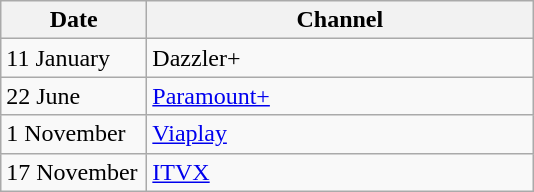<table class="wikitable">
<tr>
<th width=90>Date</th>
<th width=250>Channel</th>
</tr>
<tr>
<td>11 January</td>
<td>Dazzler+</td>
</tr>
<tr>
<td>22 June</td>
<td><a href='#'>Paramount+</a></td>
</tr>
<tr>
<td>1 November</td>
<td><a href='#'>Viaplay</a></td>
</tr>
<tr>
<td>17 November</td>
<td><a href='#'>ITVX</a></td>
</tr>
</table>
